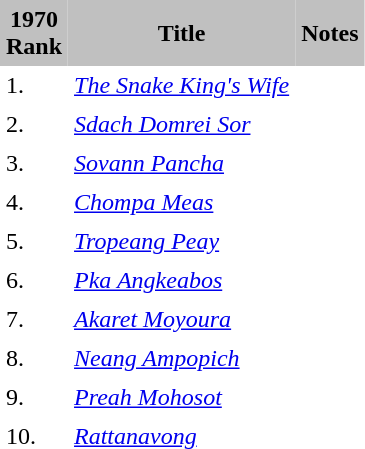<table cellspacing="0" cellpadding="4" border="0">
<tr bgcolor="silver" align="center">
<td rowspan="1"><strong>1970</strong><br><strong>Rank</strong></td>
<td rowspan="1"><strong>Title</strong></td>
<td rowspan="1"><strong>Notes</strong></td>
</tr>
<tr>
<td>1.</td>
<td><em><a href='#'>The Snake King's Wife</a></em></td>
<td></td>
</tr>
<tr>
<td>2.</td>
<td><em><a href='#'>Sdach Domrei Sor</a></em></td>
<td></td>
</tr>
<tr>
<td>3.</td>
<td><em><a href='#'>Sovann Pancha</a></em></td>
<td></td>
</tr>
<tr>
<td>4.</td>
<td><em><a href='#'>Chompa Meas</a></em></td>
<td></td>
</tr>
<tr>
<td>5.</td>
<td><em><a href='#'>Tropeang Peay</a></em></td>
<td></td>
</tr>
<tr>
<td>6.</td>
<td><em><a href='#'>Pka Angkeabos</a></em></td>
<td></td>
</tr>
<tr>
<td>7.</td>
<td><em><a href='#'>Akaret Moyoura</a></em></td>
<td></td>
</tr>
<tr>
<td>8.</td>
<td><em><a href='#'>Neang Ampopich</a></em></td>
<td></td>
</tr>
<tr>
<td>9.</td>
<td><em><a href='#'>Preah Mohosot</a></em></td>
<td></td>
</tr>
<tr>
<td>10.</td>
<td><em><a href='#'>Rattanavong</a></em></td>
<td></td>
</tr>
</table>
